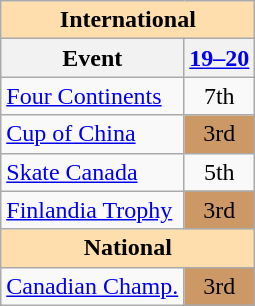<table class="wikitable" style="text-align:center">
<tr>
<th colspan="2" style="background-color: #ffdead; " align="center">International</th>
</tr>
<tr>
<th>Event</th>
<th><a href='#'>19–20</a></th>
</tr>
<tr>
<td align=left><a href='#'>Four Continents</a></td>
<td>7th</td>
</tr>
<tr>
<td align=left> <a href='#'>Cup of China</a></td>
<td bgcolor=cc9966>3rd</td>
</tr>
<tr>
<td align=left> <a href='#'>Skate Canada</a></td>
<td>5th</td>
</tr>
<tr>
<td align=left> <a href='#'>Finlandia Trophy</a></td>
<td bgcolor=cc9966>3rd</td>
</tr>
<tr>
<th colspan="2" style="background-color: #ffdead; " align="center">National</th>
</tr>
<tr>
<td align=left><a href='#'>Canadian Champ.</a></td>
<td bgcolor=cc9966>3rd</td>
</tr>
</table>
